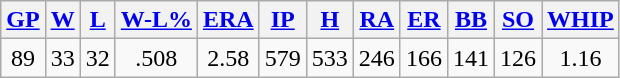<table class="wikitable">
<tr>
<th><a href='#'>GP</a></th>
<th><a href='#'>W</a></th>
<th><a href='#'>L</a></th>
<th><a href='#'>W-L%</a></th>
<th><a href='#'>ERA</a></th>
<th><a href='#'>IP</a></th>
<th><a href='#'>H</a></th>
<th><a href='#'>RA</a></th>
<th><a href='#'>ER</a></th>
<th><a href='#'>BB</a></th>
<th><a href='#'>SO</a></th>
<th><a href='#'>WHIP</a></th>
</tr>
<tr align=center>
<td>89</td>
<td>33</td>
<td>32</td>
<td>.508</td>
<td>2.58</td>
<td>579</td>
<td>533</td>
<td>246</td>
<td>166</td>
<td>141</td>
<td>126</td>
<td>1.16</td>
</tr>
</table>
